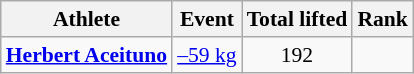<table class="wikitable" style="font-size:90%">
<tr>
<th>Athlete</th>
<th>Event</th>
<th>Total lifted</th>
<th>Rank</th>
</tr>
<tr align=center>
<td align=left><strong><a href='#'>Herbert Aceituno</a></strong></td>
<td align=left><a href='#'>–59 kg</a></td>
<td>192</td>
<td></td>
</tr>
</table>
